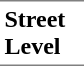<table border=0 cellspacing=0 cellpadding=3>
<tr>
<td style="border-bottom:solid 1px gray;border-top:solid 1px gray;" width=50 valign=top><strong>Street Level</strong></td>
</tr>
</table>
